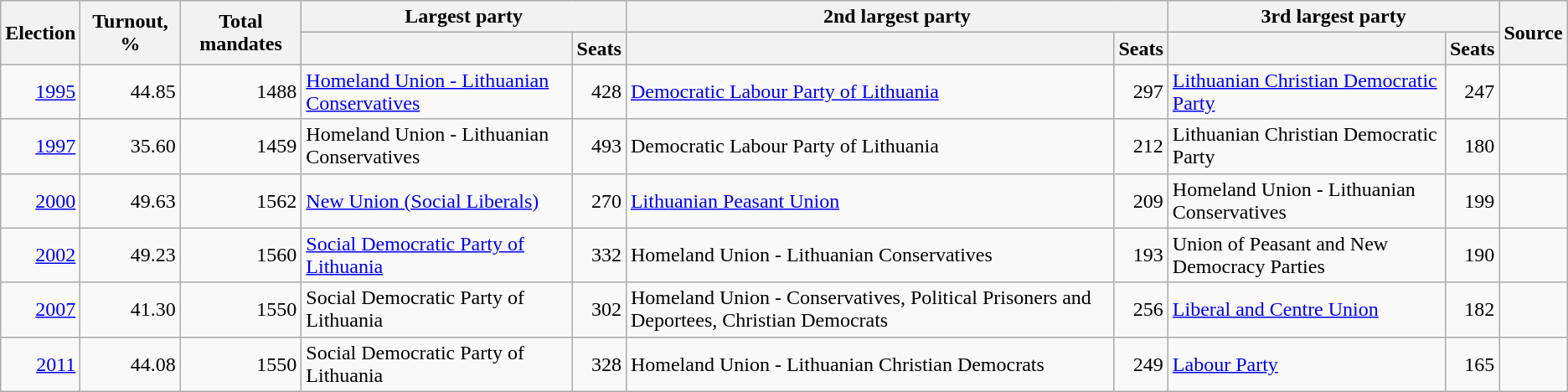<table class=wikitable style=text-align:right>
<tr>
<th rowspan=2>Election</th>
<th rowspan=2>Turnout, %</th>
<th rowspan=2>Total mandates</th>
<th colspan=2>Largest party</th>
<th colspan=2>2nd largest party</th>
<th colspan=2>3rd largest party</th>
<th rowspan=2>Source</th>
</tr>
<tr>
<th></th>
<th>Seats</th>
<th></th>
<th>Seats</th>
<th></th>
<th>Seats</th>
</tr>
<tr>
<td><a href='#'>1995</a></td>
<td>44.85</td>
<td>1488</td>
<td align=left><a href='#'>Homeland Union - Lithuanian Conservatives</a></td>
<td>428</td>
<td align=left><a href='#'>Democratic Labour Party of Lithuania</a></td>
<td>297</td>
<td align=left><a href='#'>Lithuanian Christian Democratic Party</a></td>
<td>247</td>
<td align=left></td>
</tr>
<tr>
<td><a href='#'>1997</a></td>
<td>35.60</td>
<td>1459</td>
<td align=left>Homeland Union - Lithuanian Conservatives</td>
<td>493</td>
<td align=left>Democratic Labour Party of Lithuania</td>
<td>212</td>
<td align=left>Lithuanian Christian Democratic Party</td>
<td>180</td>
<td align=left></td>
</tr>
<tr>
<td><a href='#'>2000</a></td>
<td>49.63</td>
<td>1562</td>
<td align=left><a href='#'>New Union (Social Liberals)</a></td>
<td>270</td>
<td align=left><a href='#'>Lithuanian Peasant Union</a></td>
<td>209</td>
<td align=left>Homeland Union - Lithuanian Conservatives</td>
<td>199</td>
<td align=left></td>
</tr>
<tr>
<td><a href='#'>2002</a></td>
<td>49.23</td>
<td>1560</td>
<td align=left><a href='#'>Social Democratic Party of Lithuania</a></td>
<td>332</td>
<td align=left>Homeland Union - Lithuanian Conservatives</td>
<td>193</td>
<td align=left>Union of Peasant and New Democracy Parties</td>
<td>190</td>
<td align=left></td>
</tr>
<tr>
<td><a href='#'>2007</a></td>
<td>41.30</td>
<td>1550</td>
<td align=left>Social Democratic Party of Lithuania</td>
<td>302</td>
<td align=left>Homeland Union - Conservatives, Political Prisoners and Deportees, Christian Democrats</td>
<td>256</td>
<td align=left><a href='#'>Liberal and Centre Union</a></td>
<td>182</td>
<td align=left></td>
</tr>
<tr>
<td><a href='#'>2011</a></td>
<td>44.08</td>
<td>1550</td>
<td align=left>Social Democratic Party of Lithuania</td>
<td>328</td>
<td align=left>Homeland Union - Lithuanian Christian Democrats</td>
<td>249</td>
<td align=left><a href='#'>Labour Party</a></td>
<td>165</td>
<td align=left></td>
</tr>
</table>
